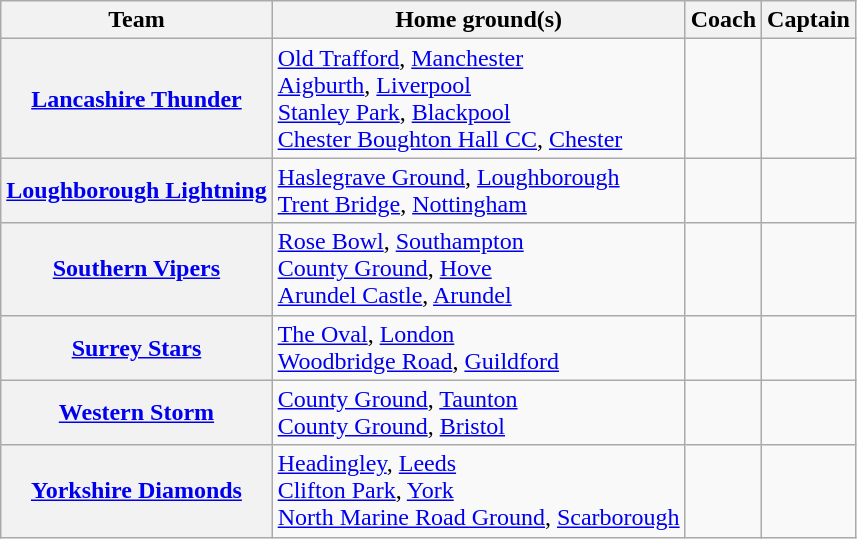<table class="wikitable sortable plainrowheaders">
<tr>
<th scope="col">Team</th>
<th scope="col">Home ground(s)</th>
<th scope="col">Coach</th>
<th scope="col">Captain</th>
</tr>
<tr>
<th scope="row"><a href='#'>Lancashire Thunder</a></th>
<td><a href='#'>Old Trafford</a>, <a href='#'>Manchester</a><br><a href='#'>Aigburth</a>, <a href='#'>Liverpool</a><br><a href='#'>Stanley Park</a>, <a href='#'>Blackpool</a><br><a href='#'>Chester Boughton Hall CC</a>, <a href='#'>Chester</a></td>
<td></td>
<td></td>
</tr>
<tr>
<th scope="row"><a href='#'>Loughborough Lightning</a></th>
<td><a href='#'>Haslegrave Ground</a>, <a href='#'>Loughborough</a><br><a href='#'>Trent Bridge</a>, <a href='#'>Nottingham</a></td>
<td></td>
<td></td>
</tr>
<tr>
<th scope="row"><a href='#'>Southern Vipers</a></th>
<td><a href='#'>Rose Bowl</a>, <a href='#'>Southampton</a><br><a href='#'>County Ground</a>, <a href='#'>Hove</a><br><a href='#'>Arundel Castle</a>, <a href='#'>Arundel</a></td>
<td></td>
<td></td>
</tr>
<tr>
<th scope="row"><a href='#'>Surrey Stars</a></th>
<td><a href='#'>The Oval</a>, <a href='#'>London</a><br><a href='#'>Woodbridge Road</a>, <a href='#'>Guildford</a></td>
<td></td>
<td></td>
</tr>
<tr>
<th scope="row"><a href='#'>Western Storm</a></th>
<td><a href='#'>County Ground</a>, <a href='#'>Taunton</a><br><a href='#'>County Ground</a>, <a href='#'>Bristol</a></td>
<td></td>
<td></td>
</tr>
<tr>
<th scope="row"><a href='#'>Yorkshire Diamonds</a></th>
<td><a href='#'>Headingley</a>, <a href='#'>Leeds</a><br><a href='#'>Clifton Park</a>, <a href='#'>York</a><br><a href='#'>North Marine Road Ground</a>, <a href='#'>Scarborough</a></td>
<td></td>
<td></td>
</tr>
</table>
